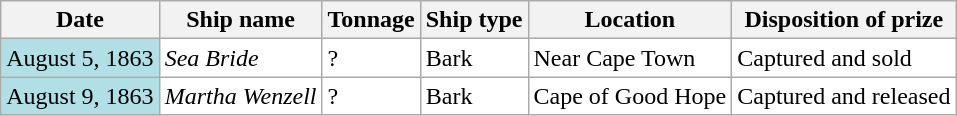<table class="wikitable" style="background:white; color:black">
<tr>
<th>Date</th>
<th>Ship name</th>
<th>Tonnage</th>
<th>Ship type</th>
<th>Location</th>
<th>Disposition of prize</th>
</tr>
<tr>
<td style="background:#B0E0E6;">August 5, 1863</td>
<td><em>Sea Bride</em></td>
<td>?</td>
<td>Bark</td>
<td>Near Cape Town</td>
<td>Captured and sold</td>
</tr>
<tr>
<td style="background:#B0E0E6;">August 9, 1863</td>
<td><em>Martha Wenzell</em></td>
<td>?</td>
<td>Bark</td>
<td>Cape of Good Hope</td>
<td>Captured and released</td>
</tr>
</table>
